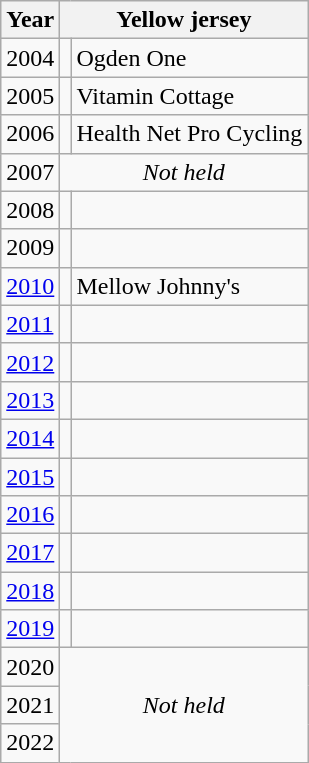<table class=wikitable>
<tr>
<th>Year</th>
<th colspan="2"  style="text-align:center; background:#white;"> Yellow jersey</th>
</tr>
<tr>
<td>2004</td>
<td></td>
<td>Ogden One</td>
</tr>
<tr>
<td>2005</td>
<td></td>
<td>Vitamin Cottage</td>
</tr>
<tr>
<td>2006</td>
<td></td>
<td>Health Net Pro Cycling</td>
</tr>
<tr>
<td>2007</td>
<td colspan="2" style="text-align:center; background:#white;"><em>Not held</em></td>
</tr>
<tr>
<td>2008</td>
<td></td>
<td></td>
</tr>
<tr>
<td>2009</td>
<td></td>
<td></td>
</tr>
<tr>
<td><a href='#'>2010</a></td>
<td></td>
<td>Mellow Johnny's</td>
</tr>
<tr>
<td><a href='#'>2011</a></td>
<td></td>
<td></td>
</tr>
<tr>
<td><a href='#'>2012</a></td>
<td></td>
<td></td>
</tr>
<tr>
<td><a href='#'>2013</a></td>
<td></td>
<td></td>
</tr>
<tr>
<td><a href='#'>2014</a></td>
<td></td>
<td></td>
</tr>
<tr>
<td><a href='#'>2015</a></td>
<td></td>
<td></td>
</tr>
<tr>
<td><a href='#'>2016</a></td>
<td></td>
<td></td>
</tr>
<tr>
<td><a href='#'>2017</a></td>
<td></td>
<td></td>
</tr>
<tr>
<td><a href='#'>2018</a></td>
<td></td>
<td></td>
</tr>
<tr>
<td><a href='#'>2019</a></td>
<td></td>
<td></td>
</tr>
<tr>
<td>2020</td>
<td colspan="2" rowspan=3 style="text-align:center; background:#white;"><em>Not held</em></td>
</tr>
<tr>
<td>2021</td>
</tr>
<tr>
<td>2022</td>
</tr>
</table>
